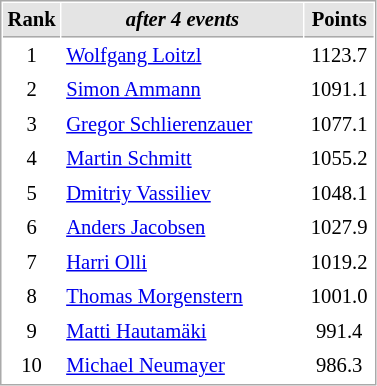<table cellspacing="1" cellpadding="3" style="border:1px solid #AAAAAA;font-size:86%">
<tr bgcolor="#E4E4E4">
<th style="border-bottom:1px solid #AAAAAA" width=10>Rank</th>
<th style="border-bottom:1px solid #AAAAAA" width=155><em>after 4 events</em></th>
<th style="border-bottom:1px solid #AAAAAA" width=40>Points</th>
</tr>
<tr align=center>
<td>1</td>
<td align=left> <a href='#'>Wolfgang Loitzl</a></td>
<td>1123.7</td>
</tr>
<tr align=center>
<td>2</td>
<td align=left> <a href='#'>Simon Ammann</a></td>
<td>1091.1</td>
</tr>
<tr align=center>
<td>3</td>
<td align=left> <a href='#'>Gregor Schlierenzauer</a></td>
<td>1077.1</td>
</tr>
<tr align=center>
<td>4</td>
<td align=left> <a href='#'>Martin Schmitt</a></td>
<td>1055.2</td>
</tr>
<tr align=center>
<td>5</td>
<td align=left> <a href='#'>Dmitriy Vassiliev</a></td>
<td>1048.1</td>
</tr>
<tr align=center>
<td>6</td>
<td align=left> <a href='#'>Anders Jacobsen</a></td>
<td>1027.9</td>
</tr>
<tr align=center>
<td>7</td>
<td align=left> <a href='#'>Harri Olli</a></td>
<td>1019.2</td>
</tr>
<tr align=center>
<td>8</td>
<td align=left> <a href='#'>Thomas Morgenstern</a></td>
<td>1001.0</td>
</tr>
<tr align=center>
<td>9</td>
<td align=left> <a href='#'>Matti Hautamäki</a></td>
<td>991.4</td>
</tr>
<tr align=center>
<td>10</td>
<td align=left> <a href='#'>Michael Neumayer</a></td>
<td>986.3</td>
</tr>
</table>
